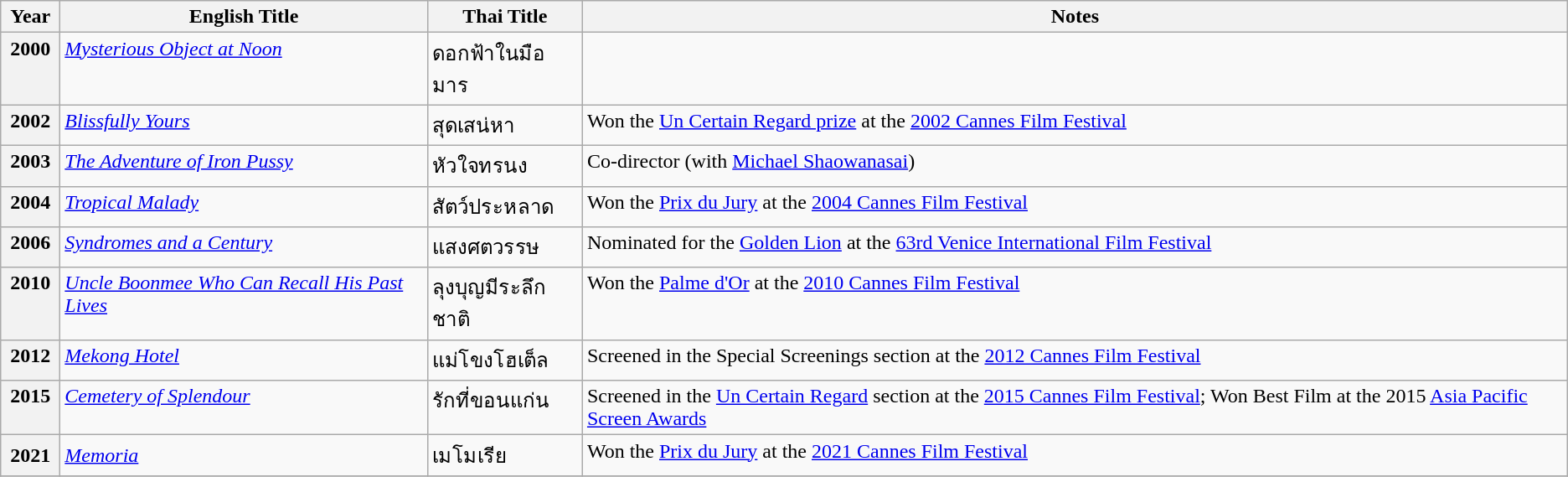<table class="wikitable">
<tr>
<th align="left" valign="top" width="40">Year</th>
<th align="left" valign="top">English Title</th>
<th align="left" valign="top">Thai Title</th>
<th align="left" valign="top">Notes</th>
</tr>
<tr>
<th align="left" valign="top">2000</th>
<td align="left" valign="top"><em><a href='#'>Mysterious Object at Noon</a></em></td>
<td align="left" valign="top">ดอกฟ้าในมือมาร</td>
<td align="left" valign="top"></td>
</tr>
<tr>
<th align="left" valign="top">2002</th>
<td align="left" valign="top"><em><a href='#'>Blissfully Yours</a></em></td>
<td align="left" valign="top">สุดเสน่หา</td>
<td align="left" valign="top">Won the <a href='#'>Un Certain Regard prize</a> at the <a href='#'>2002 Cannes Film Festival</a></td>
</tr>
<tr>
<th align="left" valign="top">2003</th>
<td align="left" valign="top"><em><a href='#'>The Adventure of Iron Pussy</a></em></td>
<td align="left" valign="top">หัวใจทรนง</td>
<td align="left" valign="top">Co-director (with <a href='#'>Michael Shaowanasai</a>)</td>
</tr>
<tr>
<th align="left" valign="top">2004</th>
<td align="left" valign="top"><em><a href='#'>Tropical Malady</a></em></td>
<td align="left" valign="top">สัตว์ประหลาด</td>
<td align="left" valign="top">Won the <a href='#'>Prix du Jury</a> at the <a href='#'>2004 Cannes Film Festival</a></td>
</tr>
<tr>
<th align="left" valign="top">2006</th>
<td align="left" valign="top"><em><a href='#'>Syndromes and a Century</a></em></td>
<td align="left" valign="top">แสงศตวรรษ</td>
<td align="left" valign="top">Nominated for the <a href='#'>Golden Lion</a> at the <a href='#'>63rd Venice International Film Festival</a></td>
</tr>
<tr>
<th align="left" valign="top">2010</th>
<td align="left" valign="top"><em><a href='#'>Uncle Boonmee Who Can Recall His Past Lives</a></em></td>
<td align="left" valign="top">ลุงบุญมีระลึกชาติ</td>
<td align="left" valign="top">Won the <a href='#'>Palme d'Or</a> at the <a href='#'>2010 Cannes Film Festival</a></td>
</tr>
<tr>
<th align="left" valign="top">2012</th>
<td align="left" valign="top"><em><a href='#'>Mekong Hotel</a></em></td>
<td align="left" valign="top">แม่โขงโฮเต็ล</td>
<td align="left" valign="top">Screened in the Special Screenings section at the <a href='#'>2012 Cannes Film Festival</a></td>
</tr>
<tr>
<th align="left" valign="top">2015</th>
<td align="left" valign="top"><em><a href='#'>Cemetery of Splendour</a></em></td>
<td align="left" valign="top">รักที่ขอนแก่น</td>
<td align="left" valign="top">Screened in the <a href='#'>Un Certain Regard</a> section at the <a href='#'>2015 Cannes Film Festival</a>; Won Best Film at the 2015 <a href='#'>Asia Pacific Screen Awards</a></td>
</tr>
<tr>
<th>2021</th>
<td><em><a href='#'>Memoria</a></em></td>
<td align="left" valign="top">เมโมเรีย</td>
<td align="left" valign="top">Won the <a href='#'>Prix du Jury</a> at the <a href='#'>2021 Cannes Film Festival</a></td>
</tr>
<tr>
</tr>
</table>
